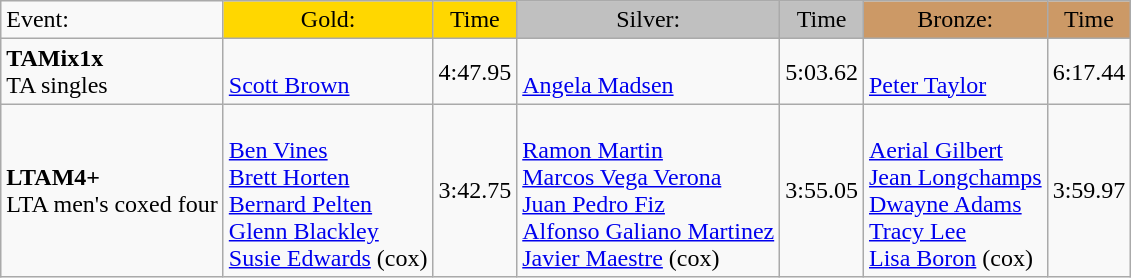<table class="wikitable">
<tr>
<td>Event:</td>
<td style="text-align:center;background-color:gold;">Gold:</td>
<td style="text-align:center;background-color:gold;">Time</td>
<td style="text-align:center;background-color:silver;">Silver:</td>
<td style="text-align:center;background-color:silver;">Time</td>
<td style="text-align:center;background-color:#CC9966;">Bronze:</td>
<td style="text-align:center;background-color:#CC9966;">Time</td>
</tr>
<tr>
<td><strong>TAMix1x</strong><br>TA singles</td>
<td><strong></strong><br> <a href='#'>Scott Brown</a></td>
<td>4:47.95</td>
<td><strong></strong><br> <a href='#'>Angela Madsen</a></td>
<td>5:03.62</td>
<td><strong></strong><br> <a href='#'>Peter Taylor</a></td>
<td>6:17.44</td>
</tr>
<tr>
<td><strong>LTAM4+</strong> <br>LTA men's coxed four</td>
<td><strong></strong><br> <a href='#'>Ben Vines</a><br> <a href='#'>Brett Horten</a><br> <a href='#'>Bernard Pelten</a><br> <a href='#'>Glenn Blackley</a><br> <a href='#'>Susie Edwards</a> (cox)</td>
<td>3:42.75</td>
<td><strong></strong><br> <a href='#'>Ramon Martin</a><br> <a href='#'>Marcos Vega Verona</a><br> <a href='#'>Juan Pedro Fiz</a><br> <a href='#'>Alfonso Galiano Martinez</a><br> <a href='#'>Javier Maestre</a> (cox)</td>
<td>3:55.05</td>
<td><strong></strong><br> <a href='#'>Aerial Gilbert</a><br> <a href='#'>Jean Longchamps</a><br> <a href='#'>Dwayne Adams</a><br> <a href='#'>Tracy Lee</a><br> <a href='#'>Lisa Boron</a> (cox)</td>
<td>3:59.97</td>
</tr>
</table>
